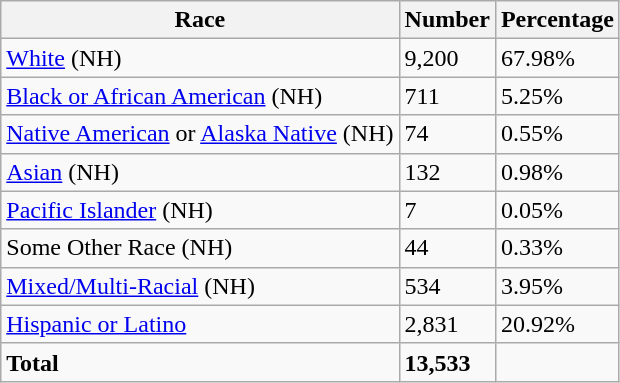<table class="wikitable">
<tr>
<th>Race</th>
<th>Number</th>
<th>Percentage</th>
</tr>
<tr>
<td><a href='#'>White</a> (NH)</td>
<td>9,200</td>
<td>67.98%</td>
</tr>
<tr>
<td><a href='#'>Black or African American</a> (NH)</td>
<td>711</td>
<td>5.25%</td>
</tr>
<tr>
<td><a href='#'>Native American</a> or <a href='#'>Alaska Native</a> (NH)</td>
<td>74</td>
<td>0.55%</td>
</tr>
<tr>
<td><a href='#'>Asian</a> (NH)</td>
<td>132</td>
<td>0.98%</td>
</tr>
<tr>
<td><a href='#'>Pacific Islander</a> (NH)</td>
<td>7</td>
<td>0.05%</td>
</tr>
<tr>
<td>Some Other Race (NH)</td>
<td>44</td>
<td>0.33%</td>
</tr>
<tr>
<td><a href='#'>Mixed/Multi-Racial</a> (NH)</td>
<td>534</td>
<td>3.95%</td>
</tr>
<tr>
<td><a href='#'>Hispanic or Latino</a></td>
<td>2,831</td>
<td>20.92%</td>
</tr>
<tr>
<td><strong>Total</strong></td>
<td><strong>13,533</strong></td>
<td></td>
</tr>
</table>
